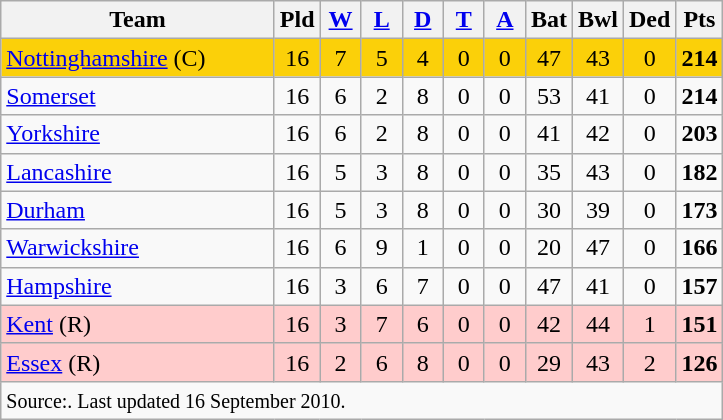<table class="wikitable" style="text-align:center;">
<tr>
<th width=175>Team</th>
<th width=20 abbr="Played">Pld</th>
<th width=20 abbr="Won"><a href='#'>W</a></th>
<th width=20 abbr="Lost"><a href='#'>L</a></th>
<th width=20 abbr="Drawn"><a href='#'>D</a></th>
<th width=20 abbr="Tied"><a href='#'>T</a></th>
<th width=20 abbr="Abandoned"><a href='#'>A</a></th>
<th width=20 abbr="Batting Points">Bat</th>
<th width=20 abbr="Bowling Points">Bwl</th>
<th width=20 abbr="Deducted points">Ded</th>
<th width=20 abbr="Points">Pts</th>
</tr>
<tr style="background:#fbd009;">
<td style="text-align:left;"><a href='#'>Nottinghamshire</a> (C)</td>
<td>16</td>
<td>7</td>
<td>5</td>
<td>4</td>
<td>0</td>
<td>0</td>
<td>47</td>
<td>43</td>
<td>0</td>
<td><strong>214</strong></td>
</tr>
<tr style="background:#f9f9f9;">
<td style="text-align:left;"><a href='#'>Somerset</a></td>
<td>16</td>
<td>6</td>
<td>2</td>
<td>8</td>
<td>0</td>
<td>0</td>
<td>53</td>
<td>41</td>
<td>0</td>
<td><strong>214</strong></td>
</tr>
<tr style="background:#f9f9f9;">
<td style="text-align:left;"><a href='#'>Yorkshire</a></td>
<td>16</td>
<td>6</td>
<td>2</td>
<td>8</td>
<td>0</td>
<td>0</td>
<td>41</td>
<td>42</td>
<td>0</td>
<td><strong>203</strong></td>
</tr>
<tr style="background:#f9f9f9;">
<td style="text-align:left;"><a href='#'>Lancashire</a></td>
<td>16</td>
<td>5</td>
<td>3</td>
<td>8</td>
<td>0</td>
<td>0</td>
<td>35</td>
<td>43</td>
<td>0</td>
<td><strong>182</strong></td>
</tr>
<tr style="background:#f9f9f9;">
<td style="text-align:left;"><a href='#'>Durham</a></td>
<td>16</td>
<td>5</td>
<td>3</td>
<td>8</td>
<td>0</td>
<td>0</td>
<td>30</td>
<td>39</td>
<td>0</td>
<td><strong>173</strong></td>
</tr>
<tr style="background:#f9f9f9;">
<td style="text-align:left;"><a href='#'>Warwickshire</a></td>
<td>16</td>
<td>6</td>
<td>9</td>
<td>1</td>
<td>0</td>
<td>0</td>
<td>20</td>
<td>47</td>
<td>0</td>
<td><strong>166</strong></td>
</tr>
<tr style="background:#f9f9f9;">
<td style="text-align:left;"><a href='#'>Hampshire</a></td>
<td>16</td>
<td>3</td>
<td>6</td>
<td>7</td>
<td>0</td>
<td>0</td>
<td>47</td>
<td>41</td>
<td>0</td>
<td><strong>157</strong></td>
</tr>
<tr style="background:#FFCCCC;">
<td style="text-align:left;"><a href='#'>Kent</a> (R)</td>
<td>16</td>
<td>3</td>
<td>7</td>
<td>6</td>
<td>0</td>
<td>0</td>
<td>42</td>
<td>44</td>
<td>1</td>
<td><strong>151</strong></td>
</tr>
<tr style="background:#FFCCCC;">
<td style="text-align:left;"><a href='#'>Essex</a> (R)</td>
<td>16</td>
<td>2</td>
<td>6</td>
<td>8</td>
<td>0</td>
<td>0</td>
<td>29</td>
<td>43</td>
<td>2</td>
<td><strong>126</strong></td>
</tr>
<tr>
<td colspan=11 align="left"><small>Source:. Last updated 16 September 2010.</small></td>
</tr>
</table>
